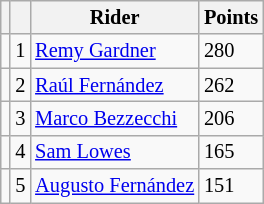<table class="wikitable" style="font-size: 85%;">
<tr>
<th></th>
<th></th>
<th>Rider</th>
<th>Points</th>
</tr>
<tr>
<td></td>
<td align=center>1</td>
<td> <a href='#'>Remy Gardner</a></td>
<td align=left>280</td>
</tr>
<tr>
<td></td>
<td align=center>2</td>
<td> <a href='#'>Raúl Fernández</a></td>
<td align=left>262</td>
</tr>
<tr>
<td></td>
<td align=center>3</td>
<td> <a href='#'>Marco Bezzecchi</a></td>
<td align=left>206</td>
</tr>
<tr>
<td></td>
<td align=center>4</td>
<td> <a href='#'>Sam Lowes</a></td>
<td align=left>165</td>
</tr>
<tr>
<td></td>
<td align=center>5</td>
<td> <a href='#'>Augusto Fernández</a></td>
<td align=left>151</td>
</tr>
</table>
